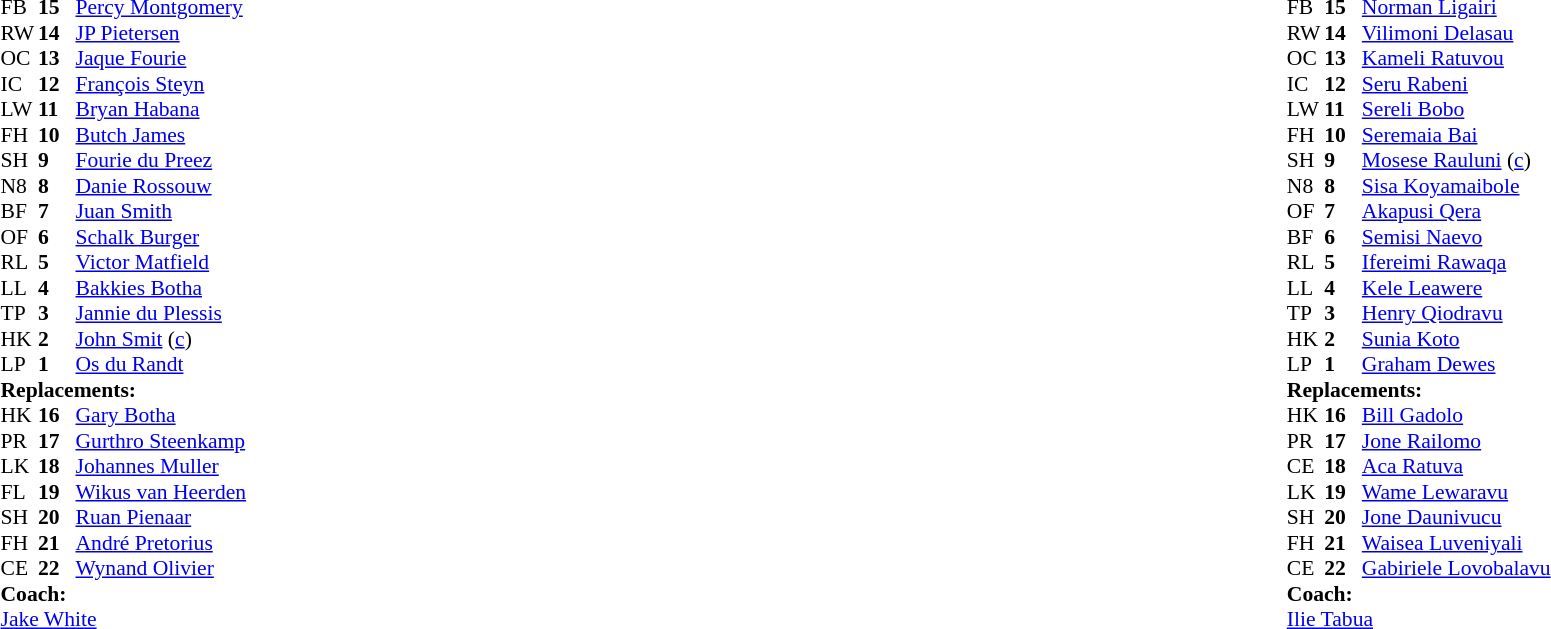<table width="100%">
<tr>
<td valign="top" width="50%"><br><table style="font-size: 90%" cellspacing="0" cellpadding="0">
<tr>
<th width="25"></th>
<th width="25"></th>
</tr>
<tr>
<td>FB</td>
<td><strong>15</strong></td>
<td><a href='#'>Percy Montgomery</a></td>
</tr>
<tr>
<td>RW</td>
<td><strong>14</strong></td>
<td><a href='#'>JP Pietersen</a></td>
</tr>
<tr>
<td>OC</td>
<td><strong>13</strong></td>
<td><a href='#'>Jaque Fourie</a></td>
</tr>
<tr>
<td>IC</td>
<td><strong>12</strong></td>
<td><a href='#'>François Steyn</a></td>
</tr>
<tr>
<td>LW</td>
<td><strong>11</strong></td>
<td><a href='#'>Bryan Habana</a></td>
</tr>
<tr>
<td>FH</td>
<td><strong>10</strong></td>
<td><a href='#'>Butch James</a></td>
</tr>
<tr>
<td>SH</td>
<td><strong>9</strong></td>
<td><a href='#'>Fourie du Preez</a></td>
</tr>
<tr>
<td>N8</td>
<td><strong>8</strong></td>
<td><a href='#'>Danie Rossouw</a></td>
<td></td>
<td></td>
</tr>
<tr>
<td>BF</td>
<td><strong>7</strong></td>
<td><a href='#'>Juan Smith</a></td>
</tr>
<tr>
<td>OF</td>
<td><strong>6</strong></td>
<td><a href='#'>Schalk Burger</a></td>
</tr>
<tr>
<td>RL</td>
<td><strong>5</strong></td>
<td><a href='#'>Victor Matfield</a></td>
</tr>
<tr>
<td>LL</td>
<td><strong>4</strong></td>
<td><a href='#'>Bakkies Botha</a></td>
<td></td>
<td colspan="2"></td>
<td></td>
</tr>
<tr>
<td>TP</td>
<td><strong>3</strong></td>
<td><a href='#'>Jannie du Plessis</a></td>
</tr>
<tr>
<td>HK</td>
<td><strong>2</strong></td>
<td><a href='#'>John Smit</a> (<a href='#'>c</a>)</td>
</tr>
<tr>
<td>LP</td>
<td><strong>1</strong></td>
<td><a href='#'>Os du Randt</a></td>
<td></td>
<td></td>
</tr>
<tr>
<td colspan=3><strong>Replacements:</strong></td>
</tr>
<tr>
<td>HK</td>
<td><strong>16</strong></td>
<td><a href='#'>Gary Botha</a></td>
</tr>
<tr>
<td>PR</td>
<td><strong>17</strong></td>
<td><a href='#'>Gurthro Steenkamp</a></td>
<td></td>
<td></td>
</tr>
<tr>
<td>LK</td>
<td><strong>18</strong></td>
<td><a href='#'>Johannes Muller</a></td>
<td></td>
<td></td>
<td></td>
<td></td>
</tr>
<tr>
<td>FL</td>
<td><strong>19</strong></td>
<td><a href='#'>Wikus van Heerden</a></td>
<td></td>
<td></td>
</tr>
<tr>
<td>SH</td>
<td><strong>20</strong></td>
<td><a href='#'>Ruan Pienaar</a></td>
</tr>
<tr>
<td>FH</td>
<td><strong>21</strong></td>
<td><a href='#'>André Pretorius</a></td>
</tr>
<tr>
<td>CE</td>
<td><strong>22</strong></td>
<td><a href='#'>Wynand Olivier</a></td>
</tr>
<tr>
<td colspan=3><strong>Coach:</strong></td>
</tr>
<tr>
<td colspan="4"> <a href='#'>Jake White</a></td>
</tr>
</table>
</td>
<td valign="top"></td>
<td valign="top" width="50%"><br><table style="font-size: 90%" cellspacing="0" cellpadding="0" align="center">
<tr>
<th width="25"></th>
<th width="25"></th>
</tr>
<tr>
<td>FB</td>
<td><strong>15</strong></td>
<td><a href='#'>Norman Ligairi</a></td>
</tr>
<tr>
<td>RW</td>
<td><strong>14</strong></td>
<td><a href='#'>Vilimoni Delasau</a></td>
</tr>
<tr>
<td>OC</td>
<td><strong>13</strong></td>
<td><a href='#'>Kameli Ratuvou</a></td>
<td></td>
<td></td>
</tr>
<tr>
<td>IC</td>
<td><strong>12</strong></td>
<td><a href='#'>Seru Rabeni</a></td>
<td></td>
</tr>
<tr>
<td>LW</td>
<td><strong>11</strong></td>
<td><a href='#'>Sereli Bobo</a></td>
</tr>
<tr>
<td>FH</td>
<td><strong>10</strong></td>
<td><a href='#'>Seremaia Bai</a></td>
</tr>
<tr>
<td>SH</td>
<td><strong>9</strong></td>
<td><a href='#'>Mosese Rauluni</a> (<a href='#'>c</a>)</td>
</tr>
<tr>
<td>N8</td>
<td><strong>8</strong></td>
<td><a href='#'>Sisa Koyamaibole</a></td>
</tr>
<tr>
<td>OF</td>
<td><strong>7</strong></td>
<td><a href='#'>Akapusi Qera</a></td>
<td></td>
<td></td>
</tr>
<tr>
<td>BF</td>
<td><strong>6</strong></td>
<td><a href='#'>Semisi Naevo</a></td>
</tr>
<tr>
<td>RL</td>
<td><strong>5</strong></td>
<td><a href='#'>Ifereimi Rawaqa</a></td>
</tr>
<tr>
<td>LL</td>
<td><strong>4</strong></td>
<td><a href='#'>Kele Leawere</a></td>
<td></td>
<td></td>
</tr>
<tr>
<td>TP</td>
<td><strong>3</strong></td>
<td><a href='#'>Henry Qiodravu</a></td>
<td></td>
<td></td>
</tr>
<tr>
<td>HK</td>
<td><strong>2</strong></td>
<td><a href='#'>Sunia Koto</a></td>
<td></td>
<td></td>
</tr>
<tr>
<td>LP</td>
<td><strong>1</strong></td>
<td><a href='#'>Graham Dewes</a></td>
</tr>
<tr>
<td colspan=3><strong>Replacements:</strong></td>
</tr>
<tr>
<td>HK</td>
<td><strong>16</strong></td>
<td><a href='#'>Bill Gadolo</a></td>
<td></td>
<td></td>
</tr>
<tr>
<td>PR</td>
<td><strong>17</strong></td>
<td><a href='#'>Jone Railomo</a></td>
<td></td>
<td></td>
</tr>
<tr>
<td>CE</td>
<td><strong>18</strong></td>
<td><a href='#'>Aca Ratuva</a></td>
<td></td>
<td></td>
</tr>
<tr>
<td>LK</td>
<td><strong>19</strong></td>
<td><a href='#'>Wame Lewaravu</a></td>
<td></td>
<td></td>
</tr>
<tr>
<td>SH</td>
<td><strong>20</strong></td>
<td><a href='#'>Jone Daunivucu</a></td>
</tr>
<tr>
<td>FH</td>
<td><strong>21</strong></td>
<td><a href='#'>Waisea Luveniyali</a></td>
</tr>
<tr>
<td>CE</td>
<td><strong>22</strong></td>
<td><a href='#'>Gabiriele Lovobalavu</a></td>
<td></td>
<td></td>
</tr>
<tr>
<td colspan=3><strong>Coach:</strong></td>
</tr>
<tr>
<td colspan="4"> <a href='#'>Ilie Tabua</a></td>
</tr>
</table>
</td>
</tr>
</table>
